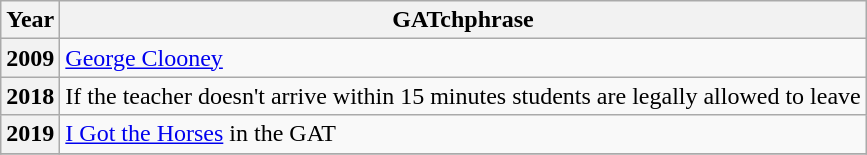<table class="wikitable">
<tr>
<th scope="col">Year</th>
<th scope="col">GATchphrase</th>
</tr>
<tr>
<th scope="row">2009</th>
<td><a href='#'>George Clooney</a></td>
</tr>
<tr>
<th scope="row">2018</th>
<td>If the teacher doesn't arrive within 15 minutes students are legally allowed to leave</td>
</tr>
<tr>
<th scope="row">2019</th>
<td><a href='#'>I Got the Horses</a> in the GAT</td>
</tr>
<tr>
</tr>
</table>
